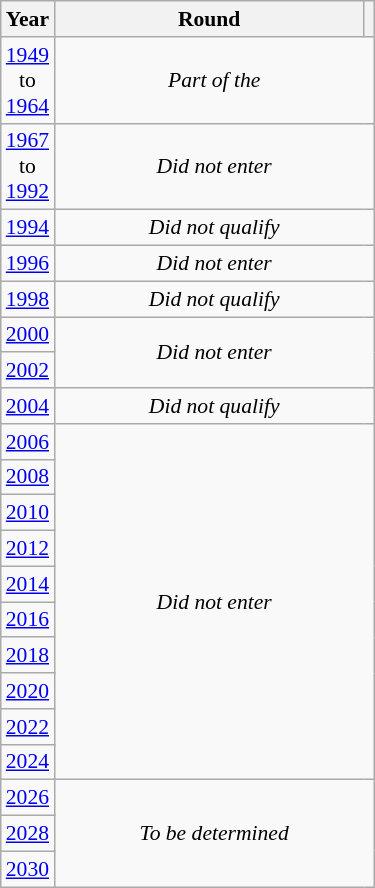<table class="wikitable" style="text-align: center; font-size:90%">
<tr>
<th>Year</th>
<th style="width:200px">Round</th>
<th></th>
</tr>
<tr>
<td><a href='#'>1949</a><br>to<br><a href='#'>1964</a></td>
<td colspan="2"><em>Part of the </em></td>
</tr>
<tr>
<td><a href='#'>1967</a><br>to<br><a href='#'>1992</a></td>
<td colspan="2"><em>Did not enter</em></td>
</tr>
<tr>
<td><a href='#'>1994</a></td>
<td colspan="2"><em>Did not qualify</em></td>
</tr>
<tr>
<td><a href='#'>1996</a></td>
<td colspan="2"><em>Did not enter</em></td>
</tr>
<tr>
<td><a href='#'>1998</a></td>
<td colspan="2"><em>Did not qualify</em></td>
</tr>
<tr>
<td><a href='#'>2000</a></td>
<td colspan="2" rowspan="2"><em>Did not enter</em></td>
</tr>
<tr>
<td><a href='#'>2002</a></td>
</tr>
<tr>
<td><a href='#'>2004</a></td>
<td colspan="2"><em>Did not qualify</em></td>
</tr>
<tr>
<td><a href='#'>2006</a></td>
<td colspan="2" rowspan="10"><em>Did not enter</em></td>
</tr>
<tr>
<td><a href='#'>2008</a></td>
</tr>
<tr>
<td><a href='#'>2010</a></td>
</tr>
<tr>
<td><a href='#'>2012</a></td>
</tr>
<tr>
<td><a href='#'>2014</a></td>
</tr>
<tr>
<td><a href='#'>2016</a></td>
</tr>
<tr>
<td><a href='#'>2018</a></td>
</tr>
<tr>
<td><a href='#'>2020</a></td>
</tr>
<tr>
<td><a href='#'>2022</a></td>
</tr>
<tr>
<td><a href='#'>2024</a></td>
</tr>
<tr>
<td><a href='#'>2026</a></td>
<td colspan="2" rowspan="3"><em>To be determined</em></td>
</tr>
<tr>
<td><a href='#'>2028</a></td>
</tr>
<tr>
<td><a href='#'>2030</a></td>
</tr>
</table>
